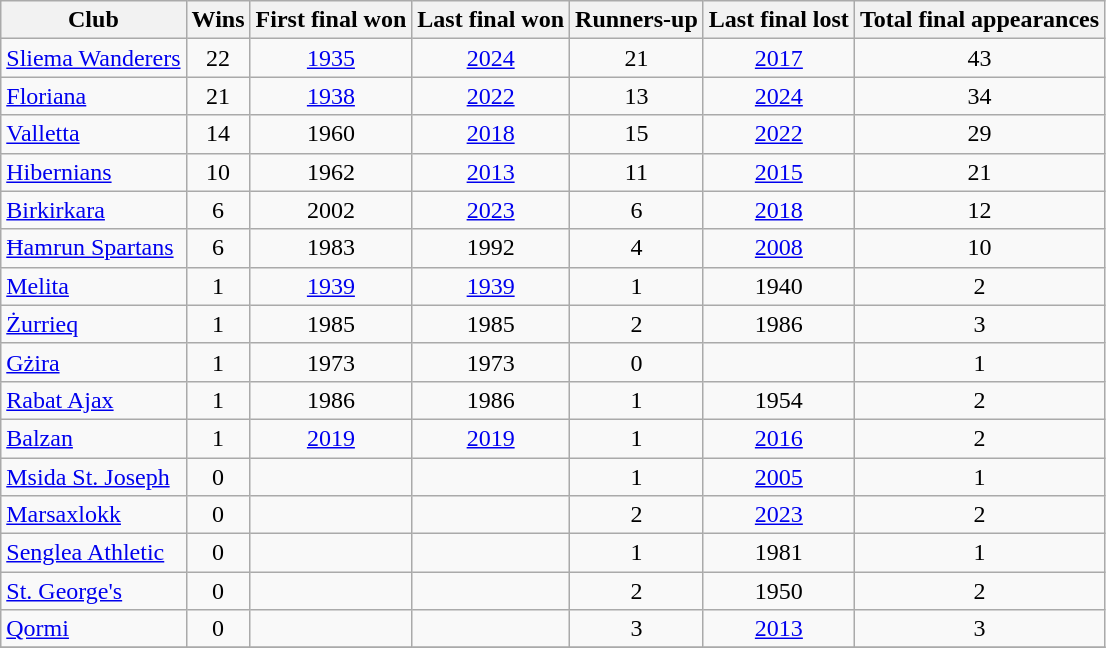<table class="wikitable sortable plainrowheaders" style="text-align:center">
<tr>
<th scope="col">Club</th>
<th scope="col">Wins</th>
<th scope="col">First final won</th>
<th scope="col">Last final won</th>
<th scope="col">Runners-up</th>
<th scope="col">Last final lost</th>
<th scope="col">Total final appearances</th>
</tr>
<tr>
<td align="left"><a href='#'>Sliema Wanderers</a></td>
<td>22</td>
<td><a href='#'>1935</a></td>
<td><a href='#'>2024</a></td>
<td>21</td>
<td><a href='#'>2017</a></td>
<td>43</td>
</tr>
<tr>
<td align="left"><a href='#'>Floriana</a></td>
<td>21</td>
<td><a href='#'>1938</a></td>
<td><a href='#'>2022</a></td>
<td>13</td>
<td><a href='#'>2024</a></td>
<td>34</td>
</tr>
<tr>
<td align="left"><a href='#'>Valletta</a></td>
<td>14</td>
<td>1960</td>
<td><a href='#'>2018</a></td>
<td>15</td>
<td><a href='#'>2022</a></td>
<td>29</td>
</tr>
<tr>
<td align="left"><a href='#'>Hibernians</a></td>
<td>10</td>
<td>1962</td>
<td><a href='#'>2013</a></td>
<td>11</td>
<td><a href='#'>2015</a></td>
<td>21</td>
</tr>
<tr>
<td align="left"><a href='#'>Birkirkara</a></td>
<td>6</td>
<td>2002</td>
<td><a href='#'>2023</a></td>
<td>6</td>
<td><a href='#'>2018</a></td>
<td>12</td>
</tr>
<tr>
<td align="left"><a href='#'>Ħamrun Spartans</a></td>
<td>6</td>
<td>1983</td>
<td>1992</td>
<td>4</td>
<td><a href='#'>2008</a></td>
<td>10</td>
</tr>
<tr>
<td align="left"><a href='#'>Melita</a></td>
<td>1</td>
<td><a href='#'>1939</a></td>
<td><a href='#'>1939</a></td>
<td>1</td>
<td>1940</td>
<td>2</td>
</tr>
<tr>
<td align="left"><a href='#'>Żurrieq</a></td>
<td>1</td>
<td>1985</td>
<td>1985</td>
<td>2</td>
<td>1986</td>
<td>3</td>
</tr>
<tr>
<td align="left"><a href='#'>Gżira</a></td>
<td>1</td>
<td>1973</td>
<td>1973</td>
<td>0</td>
<td></td>
<td>1</td>
</tr>
<tr>
<td align="left"><a href='#'>Rabat Ajax</a></td>
<td>1</td>
<td>1986</td>
<td>1986</td>
<td>1</td>
<td>1954</td>
<td>2</td>
</tr>
<tr>
<td align="left"><a href='#'>Balzan</a></td>
<td>1</td>
<td><a href='#'>2019</a></td>
<td><a href='#'>2019</a></td>
<td>1</td>
<td><a href='#'>2016</a></td>
<td>2</td>
</tr>
<tr>
<td align="left"><a href='#'>Msida St. Joseph</a></td>
<td>0</td>
<td></td>
<td></td>
<td>1</td>
<td><a href='#'>2005</a></td>
<td>1</td>
</tr>
<tr>
<td align="left"><a href='#'>Marsaxlokk</a></td>
<td>0</td>
<td></td>
<td></td>
<td>2</td>
<td><a href='#'>2023</a></td>
<td>2</td>
</tr>
<tr>
<td align="left"><a href='#'>Senglea Athletic</a></td>
<td>0</td>
<td></td>
<td></td>
<td>1</td>
<td>1981</td>
<td>1</td>
</tr>
<tr>
<td align="left"><a href='#'>St. George's</a></td>
<td>0</td>
<td></td>
<td></td>
<td>2</td>
<td>1950</td>
<td>2</td>
</tr>
<tr>
<td align="left"><a href='#'>Qormi</a></td>
<td>0</td>
<td></td>
<td></td>
<td>3</td>
<td><a href='#'>2013</a></td>
<td>3</td>
</tr>
<tr>
</tr>
</table>
